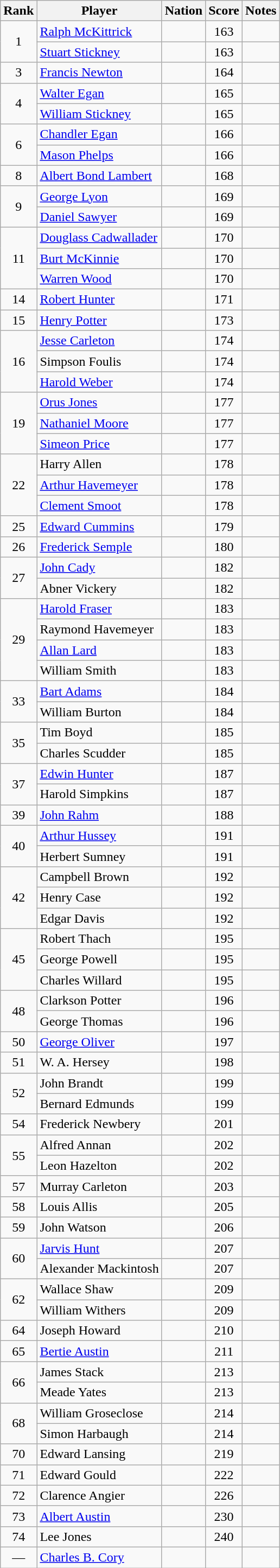<table class="wikitable sortable" style="text-align:center">
<tr>
<th>Rank</th>
<th>Player</th>
<th>Nation</th>
<th>Score</th>
<th>Notes</th>
</tr>
<tr>
<td rowspan=2>1</td>
<td align=left><a href='#'>Ralph McKittrick</a></td>
<td align=left></td>
<td>163</td>
<td></td>
</tr>
<tr>
<td align=left><a href='#'>Stuart Stickney</a></td>
<td align=left></td>
<td>163</td>
<td></td>
</tr>
<tr>
<td>3</td>
<td align=left><a href='#'>Francis Newton</a></td>
<td align=left></td>
<td>164</td>
<td></td>
</tr>
<tr>
<td rowspan=2>4</td>
<td align=left><a href='#'>Walter Egan</a></td>
<td align=left></td>
<td>165</td>
<td></td>
</tr>
<tr>
<td align=left><a href='#'>William Stickney</a></td>
<td align=left></td>
<td>165</td>
<td></td>
</tr>
<tr>
<td rowspan=2>6</td>
<td align=left><a href='#'>Chandler Egan</a></td>
<td align=left></td>
<td>166</td>
<td></td>
</tr>
<tr>
<td align=left><a href='#'>Mason Phelps</a></td>
<td align=left></td>
<td>166</td>
<td></td>
</tr>
<tr>
<td>8</td>
<td align=left><a href='#'>Albert Bond Lambert</a></td>
<td align=left></td>
<td>168</td>
<td></td>
</tr>
<tr>
<td rowspan=2>9</td>
<td align=left><a href='#'>George Lyon</a></td>
<td align=left></td>
<td>169</td>
<td></td>
</tr>
<tr>
<td align=left><a href='#'>Daniel Sawyer</a></td>
<td align=left></td>
<td>169</td>
<td></td>
</tr>
<tr>
<td rowspan=3>11</td>
<td align=left><a href='#'>Douglass Cadwallader</a></td>
<td align=left></td>
<td>170</td>
<td></td>
</tr>
<tr>
<td align=left><a href='#'>Burt McKinnie</a></td>
<td align=left></td>
<td>170</td>
<td></td>
</tr>
<tr>
<td align=left><a href='#'>Warren Wood</a></td>
<td align=left></td>
<td>170</td>
<td></td>
</tr>
<tr>
<td>14</td>
<td align=left><a href='#'>Robert Hunter</a></td>
<td align=left></td>
<td>171</td>
<td></td>
</tr>
<tr>
<td>15</td>
<td align=left><a href='#'>Henry Potter</a></td>
<td align=left></td>
<td>173</td>
<td></td>
</tr>
<tr>
<td rowspan=3>16</td>
<td align=left><a href='#'>Jesse Carleton</a></td>
<td align=left></td>
<td>174</td>
<td></td>
</tr>
<tr>
<td align=left>Simpson Foulis</td>
<td align=left></td>
<td>174</td>
<td></td>
</tr>
<tr>
<td align=left><a href='#'>Harold Weber</a></td>
<td align=left></td>
<td>174</td>
<td></td>
</tr>
<tr>
<td rowspan=3>19</td>
<td align=left><a href='#'>Orus Jones</a></td>
<td align=left></td>
<td>177</td>
<td></td>
</tr>
<tr>
<td align=left><a href='#'>Nathaniel Moore</a></td>
<td align=left></td>
<td>177</td>
<td></td>
</tr>
<tr>
<td align=left><a href='#'>Simeon Price</a></td>
<td align=left></td>
<td>177</td>
<td></td>
</tr>
<tr>
<td rowspan=3>22</td>
<td align=left>Harry Allen</td>
<td align=left></td>
<td>178</td>
<td></td>
</tr>
<tr>
<td align=left><a href='#'>Arthur Havemeyer</a></td>
<td align=left></td>
<td>178</td>
<td></td>
</tr>
<tr>
<td align=left><a href='#'>Clement Smoot</a></td>
<td align=left></td>
<td>178</td>
<td></td>
</tr>
<tr>
<td>25</td>
<td align=left><a href='#'>Edward Cummins</a></td>
<td align=left></td>
<td>179</td>
<td></td>
</tr>
<tr>
<td>26</td>
<td align=left><a href='#'>Frederick Semple</a></td>
<td align=left></td>
<td>180</td>
<td></td>
</tr>
<tr>
<td rowspan=2>27</td>
<td align=left><a href='#'>John Cady</a></td>
<td align=left></td>
<td>182</td>
<td></td>
</tr>
<tr>
<td align=left>Abner Vickery</td>
<td align=left></td>
<td>182</td>
<td></td>
</tr>
<tr>
<td rowspan=4>29</td>
<td align=left><a href='#'>Harold Fraser</a></td>
<td align=left></td>
<td>183</td>
<td></td>
</tr>
<tr>
<td align=left>Raymond Havemeyer</td>
<td align=left></td>
<td>183</td>
<td></td>
</tr>
<tr>
<td align=left><a href='#'>Allan Lard</a></td>
<td align=left></td>
<td>183</td>
<td></td>
</tr>
<tr>
<td align=left>William Smith</td>
<td align=left></td>
<td>183</td>
<td></td>
</tr>
<tr>
<td rowspan=2>33</td>
<td align=left><a href='#'>Bart Adams</a></td>
<td align=left></td>
<td>184</td>
<td></td>
</tr>
<tr>
<td align=left>William Burton</td>
<td align=left></td>
<td>184</td>
<td></td>
</tr>
<tr>
<td rowspan=2>35</td>
<td align=left>Tim Boyd</td>
<td align=left></td>
<td>185</td>
<td></td>
</tr>
<tr>
<td align=left>Charles Scudder</td>
<td align=left></td>
<td>185</td>
<td></td>
</tr>
<tr>
<td rowspan=2>37</td>
<td align=left><a href='#'>Edwin Hunter</a></td>
<td align=left></td>
<td>187</td>
<td></td>
</tr>
<tr>
<td align=left>Harold Simpkins</td>
<td align=left></td>
<td>187</td>
<td></td>
</tr>
<tr>
<td>39</td>
<td align=left><a href='#'>John Rahm</a></td>
<td align=left></td>
<td>188</td>
<td></td>
</tr>
<tr>
<td rowspan=2>40</td>
<td align=left><a href='#'>Arthur Hussey</a></td>
<td align=left></td>
<td>191</td>
<td></td>
</tr>
<tr>
<td align=left>Herbert Sumney</td>
<td align=left></td>
<td>191</td>
<td></td>
</tr>
<tr>
<td rowspan=3>42</td>
<td align=left>Campbell Brown</td>
<td align=left></td>
<td>192</td>
<td></td>
</tr>
<tr>
<td align=left>Henry Case</td>
<td align=left></td>
<td>192</td>
<td></td>
</tr>
<tr>
<td align=left>Edgar Davis</td>
<td align=left></td>
<td>192</td>
<td></td>
</tr>
<tr>
<td rowspan=3>45</td>
<td align=left>Robert Thach</td>
<td align=left></td>
<td>195</td>
<td></td>
</tr>
<tr>
<td align=left>George Powell</td>
<td align=left></td>
<td>195</td>
<td></td>
</tr>
<tr>
<td align=left>Charles Willard</td>
<td align=left></td>
<td>195</td>
<td></td>
</tr>
<tr>
<td rowspan=2>48</td>
<td align=left>Clarkson Potter</td>
<td align=left></td>
<td>196</td>
<td></td>
</tr>
<tr>
<td align=left>George Thomas</td>
<td align=left></td>
<td>196</td>
<td></td>
</tr>
<tr>
<td>50</td>
<td align=left><a href='#'>George Oliver</a></td>
<td align=left></td>
<td>197</td>
<td></td>
</tr>
<tr>
<td>51</td>
<td align=left>W. A. Hersey</td>
<td align=left></td>
<td>198</td>
<td></td>
</tr>
<tr>
<td rowspan=2>52</td>
<td align=left>John Brandt</td>
<td align=left></td>
<td>199</td>
<td></td>
</tr>
<tr>
<td align=left>Bernard Edmunds</td>
<td align=left></td>
<td>199</td>
<td></td>
</tr>
<tr>
<td>54</td>
<td align=left>Frederick Newbery</td>
<td align=left></td>
<td>201</td>
<td></td>
</tr>
<tr>
<td rowspan=2>55</td>
<td align=left>Alfred Annan</td>
<td align=left></td>
<td>202</td>
<td></td>
</tr>
<tr>
<td align=left>Leon Hazelton</td>
<td align=left></td>
<td>202</td>
<td></td>
</tr>
<tr>
<td>57</td>
<td align=left>Murray Carleton</td>
<td align=left></td>
<td>203</td>
<td></td>
</tr>
<tr>
<td>58</td>
<td align=left>Louis Allis</td>
<td align=left></td>
<td>205</td>
<td></td>
</tr>
<tr>
<td>59</td>
<td align=left>John Watson</td>
<td align=left></td>
<td>206</td>
<td></td>
</tr>
<tr>
<td rowspan=2>60</td>
<td align=left><a href='#'>Jarvis Hunt</a></td>
<td align=left></td>
<td>207</td>
<td></td>
</tr>
<tr>
<td align=left>Alexander Mackintosh</td>
<td align=left></td>
<td>207</td>
<td></td>
</tr>
<tr>
<td rowspan=2>62</td>
<td align=left>Wallace Shaw</td>
<td align=left></td>
<td>209</td>
<td></td>
</tr>
<tr>
<td align=left>William Withers</td>
<td align=left></td>
<td>209</td>
<td></td>
</tr>
<tr>
<td>64</td>
<td align=left>Joseph Howard</td>
<td align=left></td>
<td>210</td>
<td></td>
</tr>
<tr>
<td>65</td>
<td align=left><a href='#'>Bertie Austin</a></td>
<td align=left></td>
<td>211</td>
<td></td>
</tr>
<tr>
<td rowspan=2>66</td>
<td align=left>James Stack</td>
<td align=left></td>
<td>213</td>
<td></td>
</tr>
<tr>
<td align=left>Meade Yates</td>
<td align=left></td>
<td>213</td>
<td></td>
</tr>
<tr>
<td rowspan=2>68</td>
<td align=left>William Groseclose</td>
<td align=left></td>
<td>214</td>
<td></td>
</tr>
<tr>
<td align=left>Simon Harbaugh</td>
<td align=left></td>
<td>214</td>
<td></td>
</tr>
<tr>
<td>70</td>
<td align=left>Edward Lansing</td>
<td align=left></td>
<td>219</td>
<td></td>
</tr>
<tr>
<td>71</td>
<td align=left>Edward Gould</td>
<td align=left></td>
<td>222</td>
<td></td>
</tr>
<tr>
<td>72</td>
<td align=left>Clarence Angier</td>
<td align=left></td>
<td>226</td>
<td></td>
</tr>
<tr>
<td>73</td>
<td align=left><a href='#'>Albert Austin</a></td>
<td align=left></td>
<td>230</td>
<td></td>
</tr>
<tr>
<td>74</td>
<td align=left>Lee Jones</td>
<td align=left></td>
<td>240</td>
<td></td>
</tr>
<tr>
<td data-sort-value=75>—</td>
<td align=left><a href='#'>Charles B. Cory</a></td>
<td align=left></td>
<td></td>
<td></td>
</tr>
</table>
